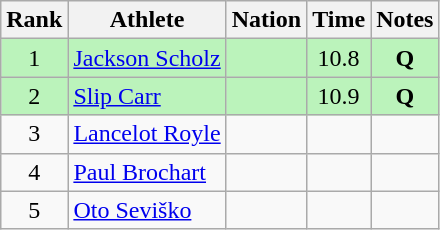<table class="wikitable sortable" style="text-align:center">
<tr>
<th>Rank</th>
<th>Athlete</th>
<th>Nation</th>
<th>Time</th>
<th>Notes</th>
</tr>
<tr bgcolor=bbf3bb>
<td>1</td>
<td align="left"><a href='#'>Jackson Scholz</a></td>
<td align="left"></td>
<td>10.8</td>
<td><strong>Q</strong></td>
</tr>
<tr bgcolor=bbf3bb>
<td>2</td>
<td align="left"><a href='#'>Slip Carr</a></td>
<td align="left"></td>
<td>10.9</td>
<td><strong>Q</strong></td>
</tr>
<tr>
<td>3</td>
<td align="left"><a href='#'>Lancelot Royle</a></td>
<td align="left"></td>
<td></td>
<td></td>
</tr>
<tr>
<td>4</td>
<td align="left"><a href='#'>Paul Brochart</a></td>
<td align="left"></td>
<td></td>
<td></td>
</tr>
<tr>
<td>5</td>
<td align="left"><a href='#'>Oto Seviško</a></td>
<td align="left"></td>
<td></td>
<td></td>
</tr>
</table>
